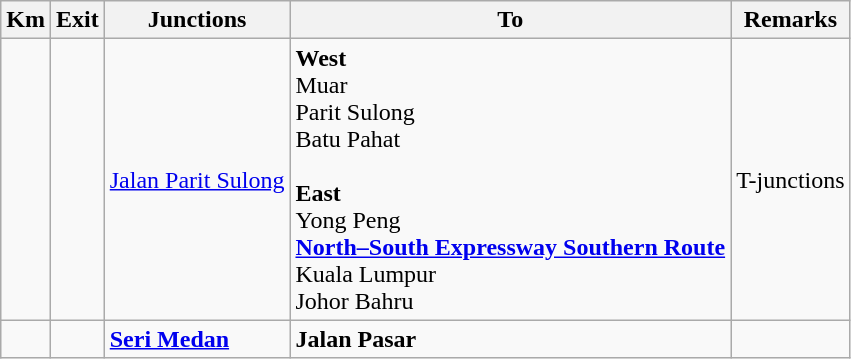<table class="wikitable">
<tr>
<th>Km</th>
<th>Exit</th>
<th>Junctions</th>
<th>To</th>
<th>Remarks</th>
</tr>
<tr>
<td></td>
<td></td>
<td><a href='#'>Jalan Parit Sulong</a></td>
<td><strong>West</strong><br> Muar<br> Parit Sulong<br> Batu Pahat<br><br><strong>East</strong><br> Yong Peng<br>  <strong><a href='#'>North–South Expressway Southern Route</a></strong><br>Kuala Lumpur<br>Johor Bahru</td>
<td>T-junctions</td>
</tr>
<tr>
<td></td>
<td></td>
<td><strong><a href='#'>Seri Medan</a></strong></td>
<td><strong>Jalan Pasar</strong></td>
<td></td>
</tr>
</table>
